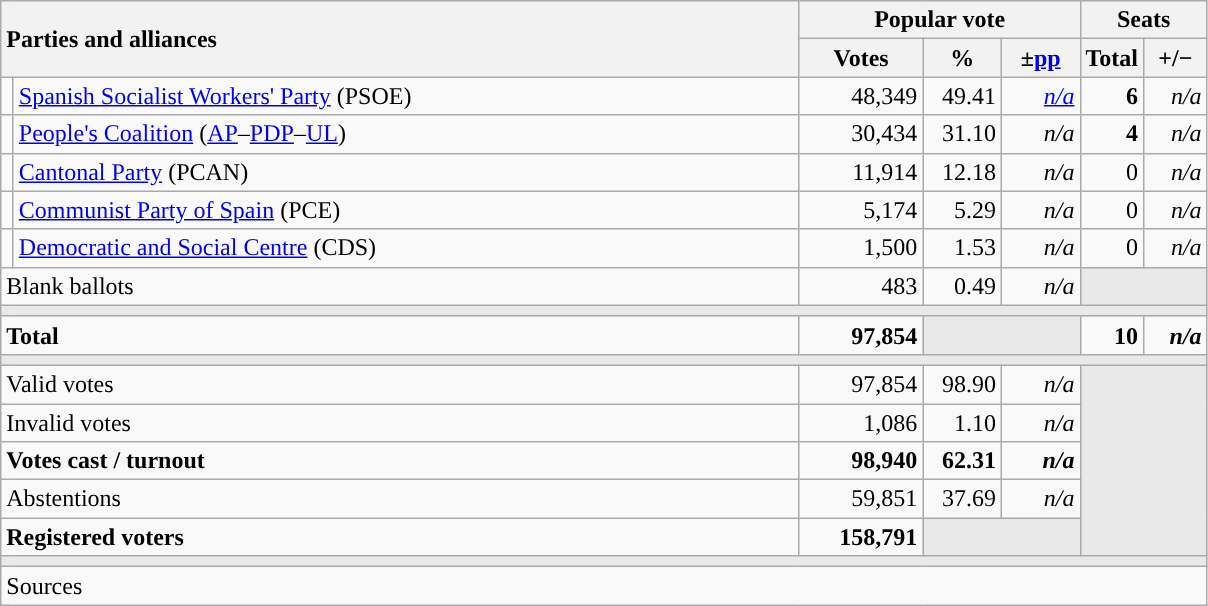<table class="wikitable" style="text-align:right;">
<tr>
<th style="text-align:left;" rowspan="2" colspan="2" width="525">Parties and alliances</th>
<th colspan="3">Popular vote</th>
<th colspan="2">Seats</th>
</tr>
<tr>
<th width="75">Votes</th>
<th width="45">%</th>
<th width="45">±<a href='#'>pp</a></th>
<th width="35">Total</th>
<th width="35">+/−</th>
</tr>
<tr>
<td width="1" style="color:inherit;background:"></td>
<td align="left"><a href='#'>Spanish Socialist Workers' Party</a> (PSOE)</td>
<td>48,349</td>
<td>49.41</td>
<td><em><a href='#'>n/a</a></em></td>
<td><strong>6</strong></td>
<td><em>n/a</em></td>
</tr>
<tr>
<td style="color:inherit;background:"></td>
<td align="left"><a href='#'>People's Coalition</a> (<a href='#'>AP</a>–<a href='#'>PDP</a>–<a href='#'>UL</a>)</td>
<td>30,434</td>
<td>31.10</td>
<td><em>n/a</em></td>
<td><strong>4</strong></td>
<td><em>n/a</em></td>
</tr>
<tr>
<td style="color:inherit;background:"></td>
<td align="left"><a href='#'>Cantonal Party</a> (PCAN)</td>
<td>11,914</td>
<td>12.18</td>
<td><em>n/a</em></td>
<td>0</td>
<td><em>n/a</em></td>
</tr>
<tr>
<td style="color:inherit;background:"></td>
<td align="left"><a href='#'>Communist Party of Spain</a> (PCE)</td>
<td>5,174</td>
<td>5.29</td>
<td><em>n/a</em></td>
<td>0</td>
<td><em>n/a</em></td>
</tr>
<tr>
<td style="color:inherit;background:"></td>
<td align="left"><a href='#'>Democratic and Social Centre</a> (CDS)</td>
<td>1,500</td>
<td>1.53</td>
<td><em>n/a</em></td>
<td>0</td>
<td><em>n/a</em></td>
</tr>
<tr>
<td align="left" colspan="2">Blank ballots</td>
<td>483</td>
<td>0.49</td>
<td><em>n/a</em></td>
<td bgcolor="#E9E9E9" colspan="2"></td>
</tr>
<tr>
<td colspan="7" bgcolor="#E9E9E9"></td>
</tr>
<tr style="font-weight:bold;">
<td align="left" colspan="2">Total</td>
<td>97,854</td>
<td bgcolor="#E9E9E9" colspan="2"></td>
<td>10</td>
<td><em>n/a</em></td>
</tr>
<tr>
<td colspan="7" bgcolor="#E9E9E9"></td>
</tr>
<tr>
<td align="left" colspan="2">Valid votes</td>
<td>97,854</td>
<td>98.90</td>
<td><em>n/a</em></td>
<td bgcolor="#E9E9E9" colspan="2" rowspan="5"></td>
</tr>
<tr>
<td align="left" colspan="2">Invalid votes</td>
<td>1,086</td>
<td>1.10</td>
<td><em>n/a</em></td>
</tr>
<tr style="font-weight:bold;">
<td align="left" colspan="2">Votes cast / turnout</td>
<td>98,940</td>
<td>62.31</td>
<td><em>n/a</em></td>
</tr>
<tr>
<td align="left" colspan="2">Abstentions</td>
<td>59,851</td>
<td>37.69</td>
<td><em>n/a</em></td>
</tr>
<tr style="font-weight:bold;">
<td align="left" colspan="2">Registered voters</td>
<td>158,791</td>
<td bgcolor="#E9E9E9" colspan="2"></td>
</tr>
<tr>
<td colspan="7" bgcolor="#E9E9E9"></td>
</tr>
<tr>
<td align="left" colspan="7">Sources</td>
</tr>
</table>
